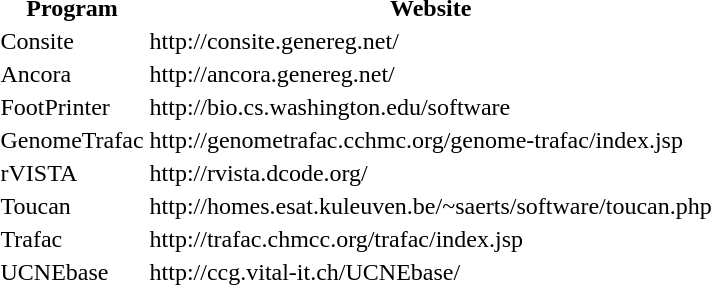<table class="mw-collapsible Online Bioinformatic Software for Analyzing CNSs">
<tr>
<th>Program</th>
<th>Website</th>
</tr>
<tr>
<td>Consite</td>
<td>http://consite.genereg.net/ </td>
</tr>
<tr>
<td>Ancora</td>
<td>http://ancora.genereg.net/</td>
</tr>
<tr>
<td>FootPrinter</td>
<td>http://bio.cs.washington.edu/software </td>
</tr>
<tr>
<td>GenomeTrafac</td>
<td>http://genometrafac.cchmc.org/genome-trafac/index.jsp </td>
</tr>
<tr>
<td>rVISTA</td>
<td>http://rvista.dcode.org/</td>
</tr>
<tr>
<td>Toucan</td>
<td>http://homes.esat.kuleuven.be/~saerts/software/toucan.php</td>
</tr>
<tr>
<td>Trafac</td>
<td>http://trafac.chmcc.org/trafac/index.jsp</td>
</tr>
<tr>
<td>UCNEbase</td>
<td>http://ccg.vital-it.ch/UCNEbase/</td>
</tr>
</table>
